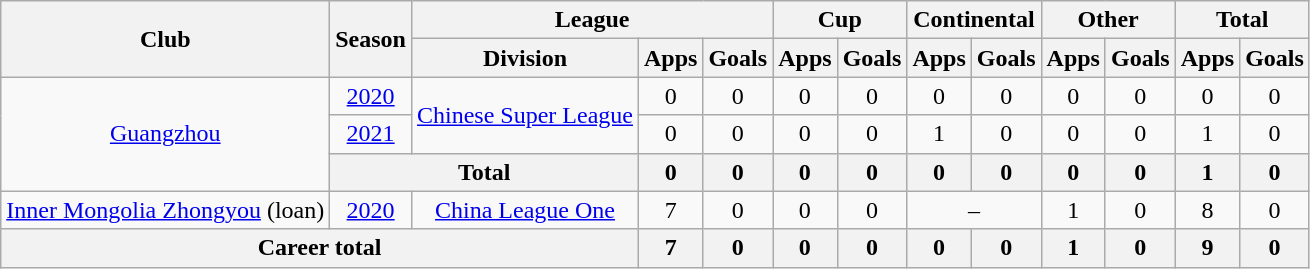<table class="wikitable" style="text-align: center">
<tr>
<th rowspan="2">Club</th>
<th rowspan="2">Season</th>
<th colspan="3">League</th>
<th colspan="2">Cup</th>
<th colspan="2">Continental</th>
<th colspan="2">Other</th>
<th colspan="2">Total</th>
</tr>
<tr>
<th>Division</th>
<th>Apps</th>
<th>Goals</th>
<th>Apps</th>
<th>Goals</th>
<th>Apps</th>
<th>Goals</th>
<th>Apps</th>
<th>Goals</th>
<th>Apps</th>
<th>Goals</th>
</tr>
<tr>
<td rowspan="3"><a href='#'>Guangzhou</a></td>
<td><a href='#'>2020</a></td>
<td rowspan="2"><a href='#'>Chinese Super League</a></td>
<td>0</td>
<td>0</td>
<td>0</td>
<td>0</td>
<td>0</td>
<td>0</td>
<td>0</td>
<td>0</td>
<td>0</td>
<td>0</td>
</tr>
<tr>
<td><a href='#'>2021</a></td>
<td>0</td>
<td>0</td>
<td>0</td>
<td>0</td>
<td>1</td>
<td>0</td>
<td>0</td>
<td>0</td>
<td>1</td>
<td>0</td>
</tr>
<tr>
<th colspan=2>Total</th>
<th>0</th>
<th>0</th>
<th>0</th>
<th>0</th>
<th>0</th>
<th>0</th>
<th>0</th>
<th>0</th>
<th>1</th>
<th>0</th>
</tr>
<tr>
<td><a href='#'>Inner Mongolia Zhongyou</a> (loan)</td>
<td><a href='#'>2020</a></td>
<td><a href='#'>China League One</a></td>
<td>7</td>
<td>0</td>
<td>0</td>
<td>0</td>
<td colspan="2">–</td>
<td>1</td>
<td>0</td>
<td>8</td>
<td>0</td>
</tr>
<tr>
<th colspan=3>Career total</th>
<th>7</th>
<th>0</th>
<th>0</th>
<th>0</th>
<th>0</th>
<th>0</th>
<th>1</th>
<th>0</th>
<th>9</th>
<th>0</th>
</tr>
</table>
